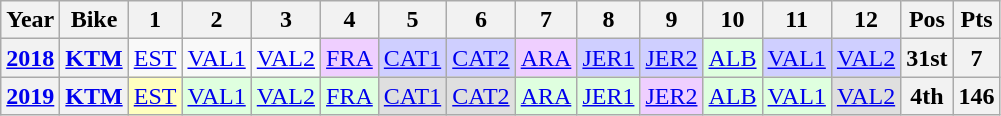<table class="wikitable" style="text-align:center;">
<tr>
<th>Year</th>
<th>Bike</th>
<th>1</th>
<th>2</th>
<th>3</th>
<th>4</th>
<th>5</th>
<th>6</th>
<th>7</th>
<th>8</th>
<th>9</th>
<th>10</th>
<th>11</th>
<th>12</th>
<th>Pos</th>
<th>Pts</th>
</tr>
<tr>
<th><a href='#'>2018</a></th>
<th><a href='#'>KTM</a></th>
<td><a href='#'>EST</a></td>
<td><a href='#'>VAL1</a></td>
<td><a href='#'>VAL2</a></td>
<td style="background:#efcfff;"><a href='#'>FRA</a><br></td>
<td style="background:#cfcfff;"><a href='#'>CAT1</a><br></td>
<td style="background:#cfcfff;"><a href='#'>CAT2</a><br></td>
<td style="background:#efcfff;"><a href='#'>ARA</a><br></td>
<td style="background:#cfcfff;"><a href='#'>JER1</a><br></td>
<td style="background:#cfcfff;"><a href='#'>JER2</a><br></td>
<td style="background:#dfffdf;"><a href='#'>ALB</a><br></td>
<td style="background:#cfcfff;"><a href='#'>VAL1</a><br></td>
<td style="background:#cfcfff;"><a href='#'>VAL2</a><br></td>
<th>31st</th>
<th>7</th>
</tr>
<tr>
<th><a href='#'>2019</a></th>
<th><a href='#'>KTM</a></th>
<td style="background:#ffffbf;"><a href='#'>EST</a><br></td>
<td style="background:#dfffdf;"><a href='#'>VAL1</a><br></td>
<td style="background:#dfffdf;"><a href='#'>VAL2</a><br></td>
<td style="background:#dfffdf;"><a href='#'>FRA</a><br></td>
<td style="background:#dfdfdf;"><a href='#'>CAT1</a><br></td>
<td style="background:#dfdfdf;"><a href='#'>CAT2</a><br></td>
<td style="background:#dfffdf;"><a href='#'>ARA</a><br></td>
<td style="background:#dfffdf;"><a href='#'>JER1</a><br></td>
<td style="background:#efcfff;"><a href='#'>JER2</a><br></td>
<td style="background:#dfffdf;"><a href='#'>ALB</a><br></td>
<td style="background:#dfffdf;"><a href='#'>VAL1</a><br></td>
<td style="background:#dfdfdf;"><a href='#'>VAL2</a><br></td>
<th>4th</th>
<th>146</th>
</tr>
</table>
